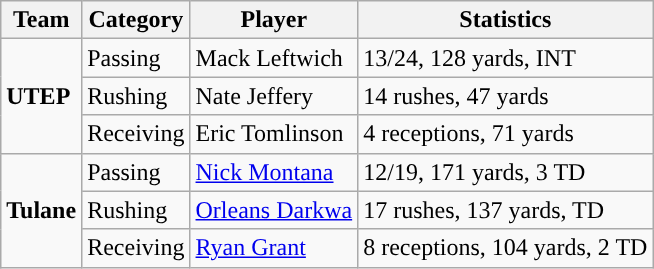<table class="wikitable" style="float: left;">
<tr>
<th>Team</th>
<th>Category</th>
<th>Player</th>
<th>Statistics</th>
</tr>
<tr>
<td rowspan=3><strong>UTEP</strong></td>
<td>Passing</td>
<td>Mack Leftwich</td>
<td>13/24, 128 yards, INT</td>
</tr>
<tr>
<td>Rushing</td>
<td>Nate Jeffery</td>
<td>14 rushes, 47 yards</td>
</tr>
<tr>
<td>Receiving</td>
<td>Eric Tomlinson</td>
<td>4 receptions, 71 yards</td>
</tr>
<tr>
<td rowspan=3><strong>Tulane</strong></td>
<td>Passing</td>
<td><a href='#'>Nick Montana</a></td>
<td>12/19, 171 yards, 3 TD</td>
</tr>
<tr>
<td>Rushing</td>
<td><a href='#'>Orleans Darkwa</a></td>
<td>17 rushes, 137 yards, TD</td>
</tr>
<tr>
<td>Receiving</td>
<td><a href='#'>Ryan Grant</a></td>
<td>8 receptions, 104 yards, 2 TD</td>
</tr>
</table>
